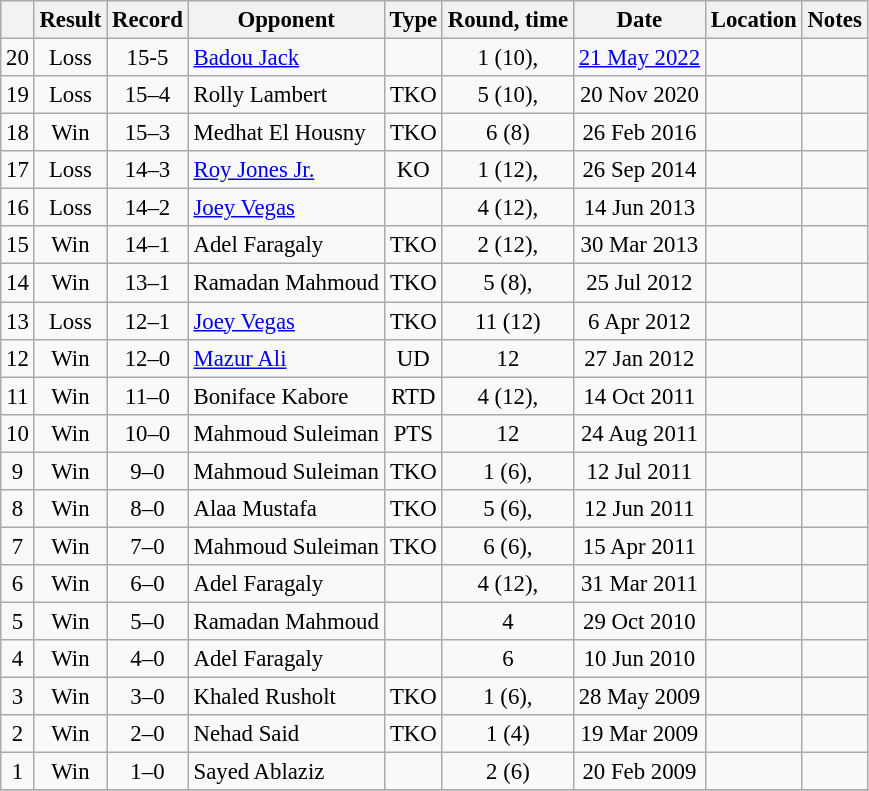<table class="wikitable" style="text-align:center; font-size:95%">
<tr>
<th></th>
<th>Result</th>
<th>Record</th>
<th>Opponent</th>
<th>Type</th>
<th>Round, time</th>
<th>Date</th>
<th>Location</th>
<th>Notes</th>
</tr>
<tr>
<td>20</td>
<td>Loss</td>
<td>15-5</td>
<td align=left> <a href='#'>Badou Jack</a></td>
<td></td>
<td>1 (10), </td>
<td><a href='#'>21 May 2022</a></td>
<td align=left></td>
<td></td>
</tr>
<tr>
<td>19</td>
<td>Loss</td>
<td>15–4</td>
<td style="text-align:left;"> Rolly Lambert</td>
<td>TKO</td>
<td>5 (10), </td>
<td>20 Nov 2020</td>
<td style="text-align:left;"> </td>
<td style="text-align:left;"></td>
</tr>
<tr>
<td>18</td>
<td>Win</td>
<td>15–3</td>
<td style="text-align:left;"> Medhat El Housny</td>
<td>TKO</td>
<td>6 (8)</td>
<td>26 Feb 2016</td>
<td style="text-align:left;"> </td>
<td></td>
</tr>
<tr>
<td>17</td>
<td>Loss</td>
<td>14–3</td>
<td style="text-align:left;"> <a href='#'>Roy Jones Jr.</a></td>
<td>KO</td>
<td>1 (12), </td>
<td>26 Sep 2014</td>
<td style="text-align:left;"> </td>
<td style="text-align:left;"></td>
</tr>
<tr>
<td>16</td>
<td>Loss</td>
<td>14–2</td>
<td style="text-align:left;"> <a href='#'>Joey Vegas</a></td>
<td></td>
<td>4 (12), </td>
<td>14 Jun 2013</td>
<td style="text-align:left;"> </td>
<td style="text-align:left;"></td>
</tr>
<tr>
<td>15</td>
<td>Win</td>
<td>14–1</td>
<td style="text-align:left;"> Adel Faragaly</td>
<td>TKO</td>
<td>2 (12), </td>
<td>30 Mar 2013</td>
<td style="text-align:left;"> </td>
<td style="text-align:left;"></td>
</tr>
<tr>
<td>14</td>
<td>Win</td>
<td>13–1</td>
<td style="text-align:left;"> Ramadan Mahmoud</td>
<td>TKO</td>
<td>5 (8), </td>
<td>25 Jul 2012</td>
<td style="text-align:left;"> </td>
<td></td>
</tr>
<tr>
<td>13</td>
<td>Loss</td>
<td>12–1</td>
<td style="text-align:left;"> <a href='#'>Joey Vegas</a></td>
<td>TKO</td>
<td>11 (12)</td>
<td>6 Apr 2012</td>
<td style="text-align:left;"> </td>
<td style="text-align:left;"></td>
</tr>
<tr>
<td>12</td>
<td>Win</td>
<td>12–0</td>
<td style="text-align:left;"> <a href='#'>Mazur Ali</a></td>
<td>UD</td>
<td>12</td>
<td>27 Jan 2012</td>
<td style="text-align:left;"> </td>
<td style="text-align:left;"></td>
</tr>
<tr>
<td>11</td>
<td> Win</td>
<td>11–0</td>
<td style="text-align:left;"> Boniface Kabore</td>
<td>RTD</td>
<td>4 (12), </td>
<td>14 Oct 2011</td>
<td style="text-align:left;"> </td>
<td style="text-align:left;"></td>
</tr>
<tr>
<td>10</td>
<td>Win</td>
<td>10–0</td>
<td style="text-align:left;"> Mahmoud Suleiman</td>
<td>PTS</td>
<td>12</td>
<td>24 Aug 2011</td>
<td style="text-align:left;"> </td>
<td style="text-align:left;"></td>
</tr>
<tr>
<td>9</td>
<td>Win</td>
<td>9–0</td>
<td style="text-align:left;"> Mahmoud Suleiman</td>
<td>TKO</td>
<td>1 (6), </td>
<td>12 Jul 2011</td>
<td style="text-align:left;"> </td>
<td></td>
</tr>
<tr>
<td>8</td>
<td>Win</td>
<td>8–0</td>
<td style="text-align:left;"> Alaa Mustafa</td>
<td>TKO</td>
<td>5 (6), </td>
<td>12 Jun 2011</td>
<td style="text-align:left;"> </td>
<td></td>
</tr>
<tr>
<td>7</td>
<td>Win</td>
<td>7–0</td>
<td style="text-align:left;"> Mahmoud Suleiman</td>
<td>TKO</td>
<td>6 (6), </td>
<td>15 Apr 2011</td>
<td style="text-align:left;"> </td>
<td></td>
</tr>
<tr>
<td>6</td>
<td>Win</td>
<td>6–0</td>
<td style="text-align:left;"> Adel Faragaly</td>
<td></td>
<td>4 (12), </td>
<td>31 Mar 2011</td>
<td style="text-align:left;"> </td>
<td style="text-align:left;"></td>
</tr>
<tr>
<td>5</td>
<td>Win</td>
<td>5–0</td>
<td style="text-align:left;"> Ramadan Mahmoud</td>
<td></td>
<td>4</td>
<td>29 Oct 2010</td>
<td style="text-align:left;"> </td>
<td></td>
</tr>
<tr>
<td>4</td>
<td>Win</td>
<td>4–0</td>
<td style="text-align:left;"> Adel Faragaly</td>
<td></td>
<td>6</td>
<td>10 Jun 2010</td>
<td style="text-align:left;"> </td>
<td></td>
</tr>
<tr>
<td>3</td>
<td>Win</td>
<td>3–0</td>
<td style="text-align:left;"> Khaled Rusholt</td>
<td>TKO</td>
<td>1 (6), </td>
<td>28 May 2009</td>
<td style="text-align:left;"> </td>
<td></td>
</tr>
<tr>
<td>2</td>
<td>Win</td>
<td>2–0</td>
<td style="text-align:left;"> Nehad Said</td>
<td>TKO</td>
<td>1 (4)</td>
<td>19 Mar 2009</td>
<td style="text-align:left;"> </td>
<td></td>
</tr>
<tr>
<td>1</td>
<td>Win</td>
<td>1–0</td>
<td style="text-align:left;"> Sayed Ablaziz</td>
<td></td>
<td>2 (6)</td>
<td>20 Feb 2009</td>
<td style="text-align:left;"> </td>
<td></td>
</tr>
<tr>
</tr>
</table>
